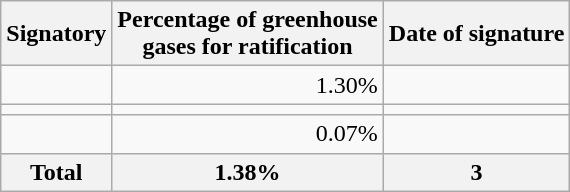<table class="wikitable sortable" style="text-align:right">
<tr>
<th>Signatory</th>
<th>Percentage of greenhouse<br>gases for ratification</th>
<th>Date of signature</th>
</tr>
<tr>
<td style="text-align:left"></td>
<td>1.30%</td>
<td></td>
</tr>
<tr>
<td style="text-align:left"></td>
<td></td>
<td></td>
</tr>
<tr>
<td style="text-align:left"></td>
<td>0.07%</td>
<td></td>
</tr>
<tr class ="sortbottom">
<th>Total</th>
<th>1.38%</th>
<th>3</th>
</tr>
</table>
